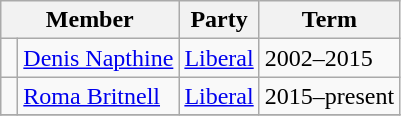<table class="wikitable">
<tr>
<th colspan=2>Member</th>
<th>Party</th>
<th>Term</th>
</tr>
<tr>
<td> </td>
<td><a href='#'>Denis Napthine</a></td>
<td><a href='#'>Liberal</a></td>
<td>2002–2015</td>
</tr>
<tr>
<td> </td>
<td><a href='#'>Roma Britnell</a></td>
<td><a href='#'>Liberal</a></td>
<td>2015–present</td>
</tr>
<tr>
</tr>
</table>
